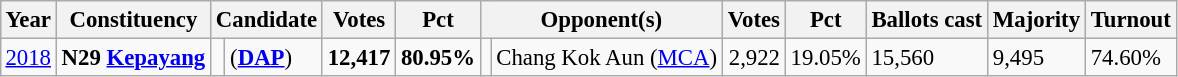<table class="wikitable" style="margin:0.5em ; font-size:95%">
<tr>
<th>Year</th>
<th>Constituency</th>
<th colspan=2>Candidate</th>
<th>Votes</th>
<th>Pct</th>
<th colspan=2>Opponent(s)</th>
<th>Votes</th>
<th>Pct</th>
<th>Ballots cast</th>
<th>Majority</th>
<th>Turnout</th>
</tr>
<tr>
<td><a href='#'>2018</a></td>
<td><strong>N29 <a href='#'>Kepayang</a></strong></td>
<td></td>
<td> (<a href='#'><strong>DAP</strong></a>)</td>
<td align="right"><strong>12,417</strong></td>
<td><strong>80.95%</strong></td>
<td></td>
<td>Chang Kok Aun (<a href='#'>MCA</a>)</td>
<td align="right">2,922</td>
<td>19.05%</td>
<td>15,560</td>
<td>9,495</td>
<td>74.60%</td>
</tr>
</table>
